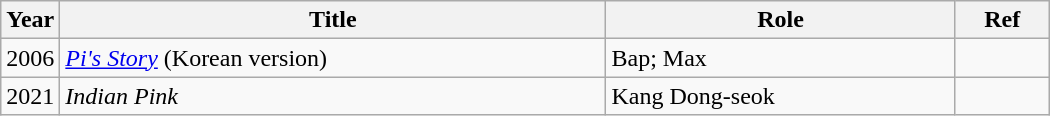<table class="wikitable" style="width:700px">
<tr>
<th width=10>Year</th>
<th>Title</th>
<th>Role</th>
<th>Ref</th>
</tr>
<tr>
<td>2006</td>
<td><em><a href='#'>Pi's Story</a></em> (Korean version)</td>
<td>Bap; Max</td>
<td></td>
</tr>
<tr>
<td>2021</td>
<td><em>Indian Pink</em></td>
<td>Kang Dong-seok</td>
<td></td>
</tr>
</table>
